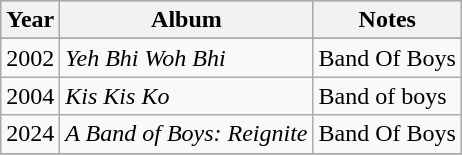<table class="wikitable">
<tr style="background:#ccc; text-align:center;">
<th>Year</th>
<th>Album</th>
<th>Notes</th>
</tr>
<tr>
</tr>
<tr>
<td>2002</td>
<td><em>Yeh Bhi Woh Bhi</em></td>
<td>Band Of Boys</td>
</tr>
<tr>
<td>2004</td>
<td><em>Kis Kis Ko </em></td>
<td>Band of boys</td>
</tr>
<tr>
<td>2024</td>
<td><em>A Band of Boys: Reignite</em></td>
<td>Band Of Boys</td>
</tr>
<tr>
</tr>
</table>
